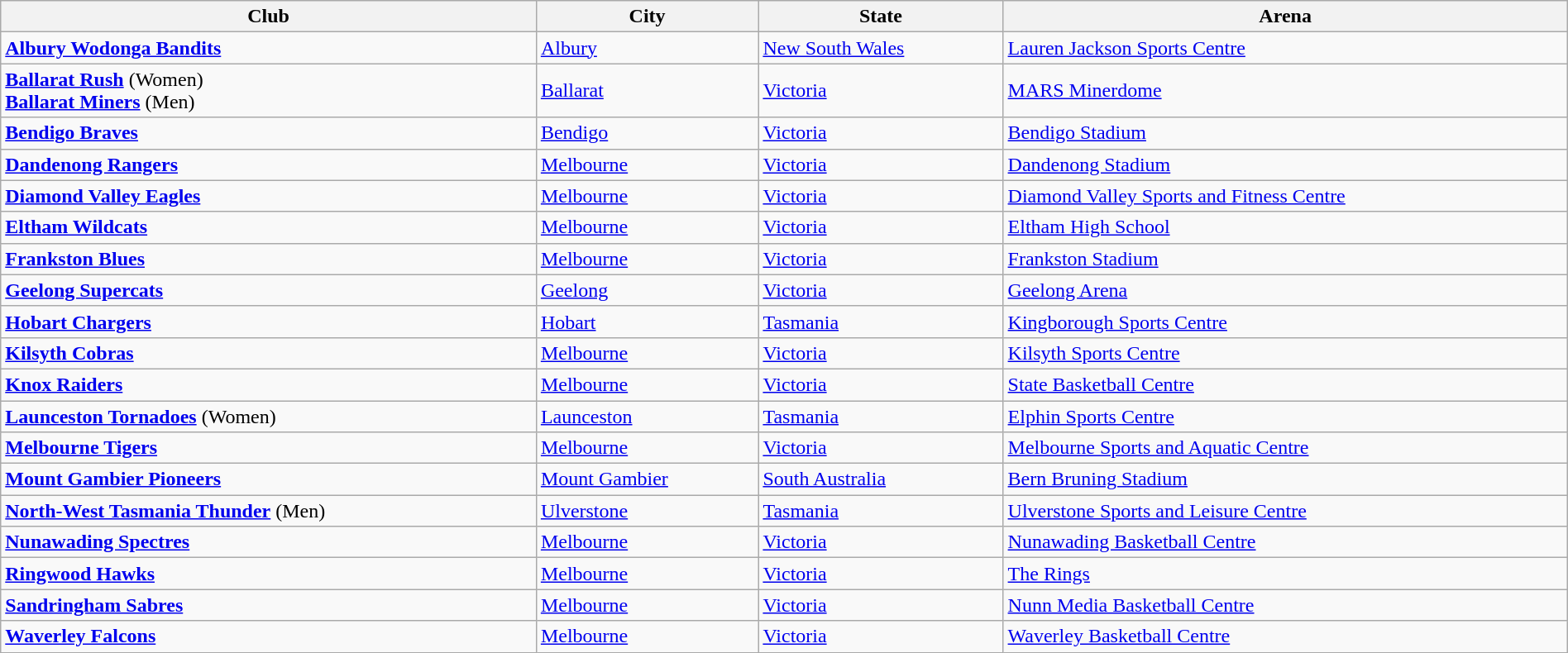<table class="wikitable sortable" style="width:100%">
<tr>
<th>Club</th>
<th>City</th>
<th>State</th>
<th>Arena</th>
</tr>
<tr>
<td><strong><a href='#'>Albury Wodonga Bandits</a></strong></td>
<td><a href='#'>Albury</a></td>
<td> <a href='#'>New South Wales</a></td>
<td><a href='#'>Lauren Jackson Sports Centre</a></td>
</tr>
<tr>
<td><strong><a href='#'>Ballarat Rush</a></strong> (Women)<br><strong><a href='#'>Ballarat Miners</a></strong> (Men)</td>
<td><a href='#'>Ballarat</a></td>
<td> <a href='#'>Victoria</a></td>
<td><a href='#'>MARS Minerdome</a></td>
</tr>
<tr>
<td><strong><a href='#'>Bendigo Braves</a></strong></td>
<td><a href='#'>Bendigo</a></td>
<td> <a href='#'>Victoria</a></td>
<td><a href='#'>Bendigo Stadium</a></td>
</tr>
<tr>
<td><strong><a href='#'>Dandenong Rangers</a></strong></td>
<td><a href='#'>Melbourne</a></td>
<td> <a href='#'>Victoria</a></td>
<td><a href='#'>Dandenong Stadium</a></td>
</tr>
<tr>
<td><strong><a href='#'>Diamond Valley Eagles</a></strong></td>
<td><a href='#'>Melbourne</a></td>
<td> <a href='#'>Victoria</a></td>
<td><a href='#'>Diamond Valley Sports and Fitness Centre</a></td>
</tr>
<tr>
<td><strong><a href='#'>Eltham Wildcats</a></strong></td>
<td><a href='#'>Melbourne</a></td>
<td> <a href='#'>Victoria</a></td>
<td><a href='#'>Eltham High School</a></td>
</tr>
<tr>
<td><strong><a href='#'>Frankston Blues</a></strong></td>
<td><a href='#'>Melbourne</a></td>
<td> <a href='#'>Victoria</a></td>
<td><a href='#'>Frankston Stadium</a></td>
</tr>
<tr>
<td><strong><a href='#'>Geelong Supercats</a></strong></td>
<td><a href='#'>Geelong</a></td>
<td> <a href='#'>Victoria</a></td>
<td><a href='#'>Geelong Arena</a></td>
</tr>
<tr>
<td><strong><a href='#'>Hobart Chargers</a></strong></td>
<td><a href='#'>Hobart</a></td>
<td> <a href='#'>Tasmania</a></td>
<td><a href='#'>Kingborough Sports Centre</a></td>
</tr>
<tr>
<td><strong><a href='#'>Kilsyth Cobras</a></strong></td>
<td><a href='#'>Melbourne</a></td>
<td> <a href='#'>Victoria</a></td>
<td><a href='#'>Kilsyth Sports Centre</a></td>
</tr>
<tr>
<td><strong><a href='#'>Knox Raiders</a></strong></td>
<td><a href='#'>Melbourne</a></td>
<td> <a href='#'>Victoria</a></td>
<td><a href='#'>State Basketball Centre</a></td>
</tr>
<tr>
<td><strong><a href='#'>Launceston Tornadoes</a></strong> (Women)</td>
<td><a href='#'>Launceston</a></td>
<td> <a href='#'>Tasmania</a></td>
<td><a href='#'>Elphin Sports Centre</a></td>
</tr>
<tr>
<td><strong><a href='#'>Melbourne Tigers</a></strong></td>
<td><a href='#'>Melbourne</a></td>
<td> <a href='#'>Victoria</a></td>
<td><a href='#'>Melbourne Sports and Aquatic Centre</a></td>
</tr>
<tr>
<td><strong><a href='#'>Mount Gambier Pioneers</a></strong></td>
<td><a href='#'>Mount Gambier</a></td>
<td> <a href='#'>South Australia</a></td>
<td><a href='#'>Bern Bruning Stadium</a></td>
</tr>
<tr>
<td><strong><a href='#'>North-West Tasmania Thunder</a></strong> (Men)</td>
<td><a href='#'>Ulverstone</a></td>
<td> <a href='#'>Tasmania</a></td>
<td><a href='#'>Ulverstone Sports and Leisure Centre</a></td>
</tr>
<tr>
<td><strong><a href='#'>Nunawading Spectres</a></strong></td>
<td><a href='#'>Melbourne</a></td>
<td> <a href='#'>Victoria</a></td>
<td><a href='#'>Nunawading Basketball Centre</a></td>
</tr>
<tr>
<td><strong><a href='#'>Ringwood Hawks</a></strong></td>
<td><a href='#'>Melbourne</a></td>
<td> <a href='#'>Victoria</a></td>
<td><a href='#'>The Rings</a></td>
</tr>
<tr>
<td><strong><a href='#'>Sandringham Sabres</a></strong></td>
<td><a href='#'>Melbourne</a></td>
<td> <a href='#'>Victoria</a></td>
<td><a href='#'>Nunn Media Basketball Centre</a></td>
</tr>
<tr>
<td><strong><a href='#'>Waverley Falcons</a></strong></td>
<td><a href='#'>Melbourne</a></td>
<td> <a href='#'>Victoria</a></td>
<td><a href='#'>Waverley Basketball Centre</a></td>
</tr>
</table>
